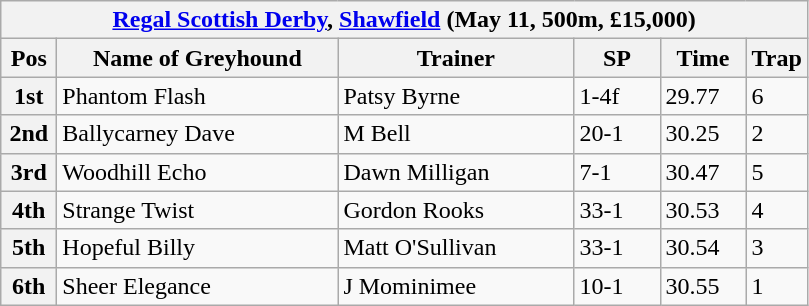<table class="wikitable">
<tr>
<th colspan="6"><a href='#'>Regal Scottish Derby</a>, <a href='#'>Shawfield</a> (May 11, 500m, £15,000)</th>
</tr>
<tr>
<th width=30>Pos</th>
<th width=180>Name of Greyhound</th>
<th width=150>Trainer</th>
<th width=50>SP</th>
<th width=50>Time</th>
<th width=30>Trap</th>
</tr>
<tr>
<th>1st</th>
<td>Phantom Flash</td>
<td>Patsy Byrne</td>
<td>1-4f</td>
<td>29.77</td>
<td>6</td>
</tr>
<tr>
<th>2nd</th>
<td>Ballycarney Dave</td>
<td>M Bell</td>
<td>20-1</td>
<td>30.25</td>
<td>2</td>
</tr>
<tr>
<th>3rd</th>
<td>Woodhill Echo</td>
<td>Dawn Milligan</td>
<td>7-1</td>
<td>30.47</td>
<td>5</td>
</tr>
<tr>
<th>4th</th>
<td>Strange Twist</td>
<td>Gordon Rooks</td>
<td>33-1</td>
<td>30.53</td>
<td>4</td>
</tr>
<tr>
<th>5th</th>
<td>Hopeful Billy</td>
<td>Matt O'Sullivan</td>
<td>33-1</td>
<td>30.54</td>
<td>3</td>
</tr>
<tr>
<th>6th</th>
<td>Sheer Elegance</td>
<td>J Mominimee</td>
<td>10-1</td>
<td>30.55</td>
<td>1</td>
</tr>
</table>
